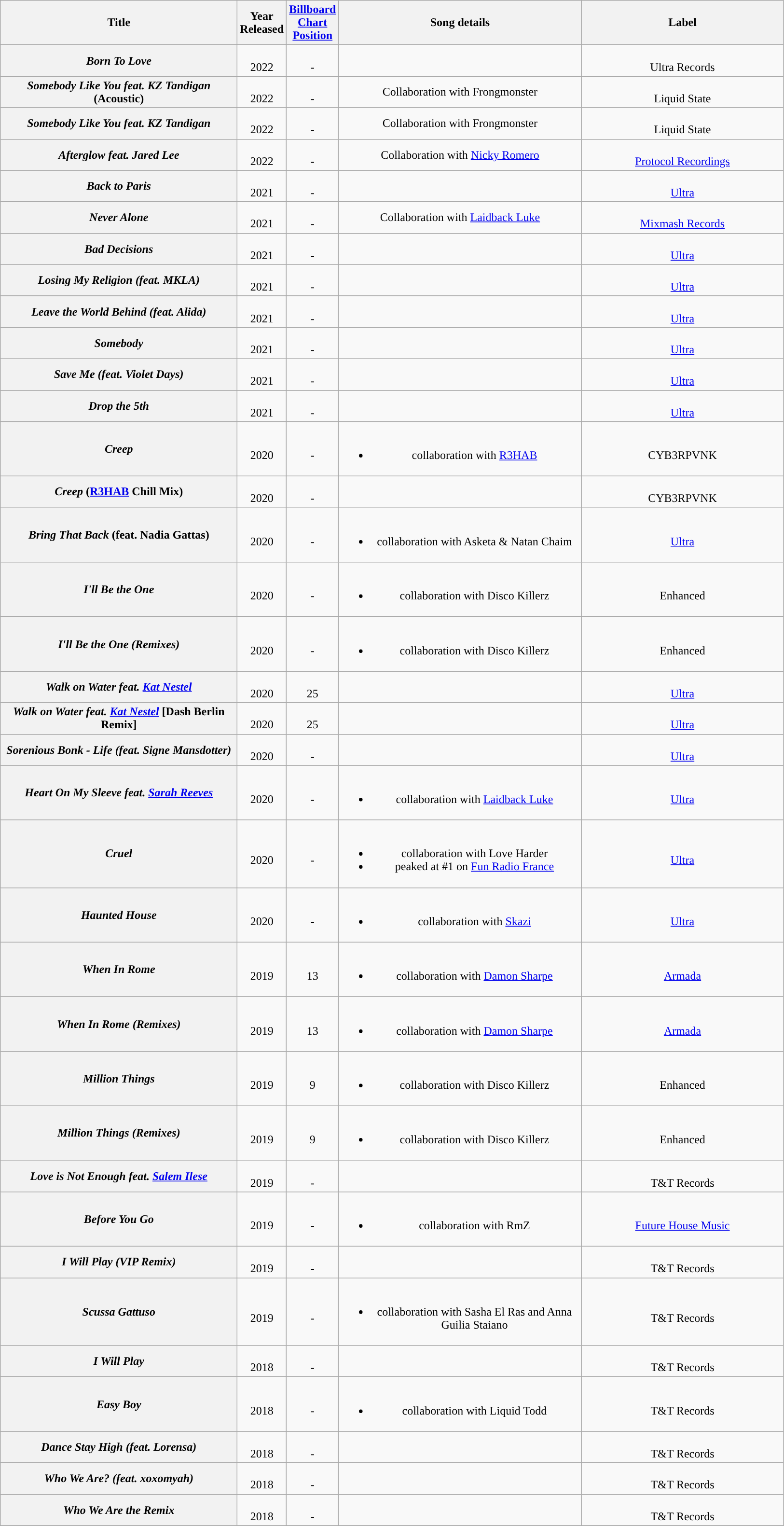<table class="wikitable sortable" style="text-align:center;" border="1">
<tr>
<th scope="col" style="width:20em;">Title</th>
<th scope="col" style="width:3em;">Year Released</th>
<th scope="col" style="width:3em;"><a href='#'>Billboard Chart Position</a></th>
<th scope="col" style="width:20.5em;">Song details</th>
<th scope="col" style="width:17em;">Label</th>
</tr>
<tr>
<th scope="row"><em>Born To Love</em></th>
<td><br>2022</td>
<td><br>-</td>
<td></td>
<td><br>Ultra Records</td>
</tr>
<tr>
<th scope="row"><em>Somebody Like You feat. KZ Tandigan</em> (Acoustic)</th>
<td><br>2022</td>
<td><br>-</td>
<td>Collaboration with Frongmonster</td>
<td><br>Liquid State</td>
</tr>
<tr>
<th scope="row"><em>Somebody Like You feat. KZ Tandigan</em></th>
<td><br>2022</td>
<td><br>-</td>
<td>Collaboration with Frongmonster</td>
<td><br>Liquid State</td>
</tr>
<tr>
<th scope="row"><em>Afterglow feat. Jared Lee</em></th>
<td><br>2022</td>
<td><br>-</td>
<td>Collaboration with <a href='#'>Nicky Romero</a></td>
<td><br><a href='#'>Protocol Recordings</a></td>
</tr>
<tr>
<th scope="row"><em>Back to Paris</em></th>
<td><br>2021</td>
<td><br>-</td>
<td></td>
<td><br><a href='#'>Ultra</a></td>
</tr>
<tr>
<th scope="row"><em>Never Alone</em></th>
<td><br>2021</td>
<td><br>-</td>
<td>Collaboration with <a href='#'>Laidback Luke</a></td>
<td><br><a href='#'>Mixmash Records</a></td>
</tr>
<tr>
<th scope="row"><em>Bad Decisions</em></th>
<td><br>2021</td>
<td><br>-</td>
<td></td>
<td><br><a href='#'>Ultra</a></td>
</tr>
<tr>
<th scope="row"><em>Losing My Religion (feat. MKLA)</em></th>
<td><br>2021</td>
<td><br>-</td>
<td></td>
<td><br><a href='#'>Ultra</a></td>
</tr>
<tr>
<th scope="row"><em>Leave the World Behind (feat. Alida)</em></th>
<td><br>2021</td>
<td><br>-</td>
<td></td>
<td><br><a href='#'>Ultra</a></td>
</tr>
<tr>
<th scope="row"><em>Somebody</em></th>
<td><br>2021</td>
<td><br>-</td>
<td></td>
<td><br><a href='#'>Ultra</a></td>
</tr>
<tr>
<th scope="row"><em>Save Me (feat. Violet Days)</em></th>
<td><br>2021</td>
<td><br>-</td>
<td></td>
<td><br><a href='#'>Ultra</a></td>
</tr>
<tr>
<th scope="row"><em>Drop the 5th</em></th>
<td><br>2021</td>
<td><br>-</td>
<td></td>
<td><br><a href='#'>Ultra</a></td>
</tr>
<tr>
<th scope="row"><em>Creep</em></th>
<td><br>2020</td>
<td><br>-</td>
<td><br><ul><li>collaboration with <a href='#'>R3HAB</a></li></ul></td>
<td><br>CYB3RPVNK</td>
</tr>
<tr>
<th scope="row"><em>Creep</em> (<a href='#'>R3HAB</a> Chill Mix)</th>
<td><br>2020</td>
<td><br>-</td>
<td></td>
<td><br>CYB3RPVNK</td>
</tr>
<tr>
<th scope="row"><em>Bring That Back</em> (feat. Nadia Gattas)</th>
<td><br>2020</td>
<td><br>-</td>
<td><br><ul><li>collaboration with Asketa & Natan Chaim</li></ul></td>
<td><br><a href='#'>Ultra</a></td>
</tr>
<tr>
<th scope="row"><em>I'll Be the One</em></th>
<td><br>2020</td>
<td><br>-</td>
<td><br><ul><li>collaboration with Disco Killerz</li></ul></td>
<td><br>Enhanced</td>
</tr>
<tr>
<th scope="row"><em>I'll Be the One (Remixes)</em></th>
<td><br>2020</td>
<td><br>-</td>
<td><br><ul><li>collaboration with Disco Killerz</li></ul></td>
<td><br>Enhanced</td>
</tr>
<tr>
<th scope="row"><em>Walk on Water feat. <a href='#'>Kat Nestel</a></em></th>
<td><br>2020</td>
<td><br>25</td>
<td></td>
<td><br><a href='#'>Ultra</a></td>
</tr>
<tr>
<th scope="row"><em>Walk on Water feat. <a href='#'>Kat Nestel</a></em> [Dash Berlin Remix]</th>
<td><br>2020</td>
<td><br>25</td>
<td></td>
<td><br><a href='#'>Ultra</a></td>
</tr>
<tr>
<th scope="row"><em>Sorenious Bonk - Life (feat. Signe Mansdotter)</em></th>
<td><br>2020</td>
<td><br>-</td>
<td></td>
<td><br><a href='#'>Ultra</a></td>
</tr>
<tr>
<th scope="row"><em>Heart On My Sleeve feat. <a href='#'>Sarah Reeves</a></em></th>
<td><br>2020</td>
<td><br>-</td>
<td><br><ul><li>collaboration with <a href='#'>Laidback Luke</a></li></ul></td>
<td><br><a href='#'>Ultra</a></td>
</tr>
<tr>
<th scope="row"><em>Cruel</em></th>
<td><br>2020</td>
<td><br>-</td>
<td><br><ul><li>collaboration with Love Harder</li><li>peaked at #1 on <a href='#'>Fun Radio France</a></li></ul></td>
<td><br><a href='#'>Ultra</a></td>
</tr>
<tr>
<th scope="row"><em>Haunted House </em></th>
<td><br>2020</td>
<td><br>-</td>
<td><br><ul><li>collaboration with <a href='#'>Skazi</a></li></ul></td>
<td><br><a href='#'>Ultra</a></td>
</tr>
<tr>
<th scope="row"><em>When In Rome </em></th>
<td><br>2019</td>
<td><br>13</td>
<td><br><ul><li>collaboration with <a href='#'>Damon Sharpe</a></li></ul></td>
<td><br><a href='#'>Armada</a></td>
</tr>
<tr>
<th scope="row"><em>When In Rome (Remixes) </em></th>
<td><br>2019</td>
<td><br>13</td>
<td><br><ul><li>collaboration with <a href='#'>Damon Sharpe</a></li></ul></td>
<td><br><a href='#'>Armada</a></td>
</tr>
<tr>
<th scope="row"><em>Million Things </em></th>
<td><br>2019</td>
<td><br>9</td>
<td><br><ul><li>collaboration with Disco Killerz</li></ul></td>
<td><br>Enhanced</td>
</tr>
<tr>
<th scope="row"><em>Million Things (Remixes) </em></th>
<td><br>2019</td>
<td><br>9</td>
<td><br><ul><li>collaboration with Disco Killerz</li></ul></td>
<td><br>Enhanced</td>
</tr>
<tr>
<th scope="row"><em>Love is Not Enough feat. <a href='#'>Salem Ilese</a></em></th>
<td><br>2019</td>
<td><br>-</td>
<td></td>
<td><br>T&T Records</td>
</tr>
<tr>
<th scope="row"><em>Before You Go</em></th>
<td><br>2019</td>
<td><br>-</td>
<td><br><ul><li>collaboration with RmZ</li></ul></td>
<td><br><a href='#'>Future House Music</a></td>
</tr>
<tr>
<th scope="row"><em>I Will Play (VIP Remix)</em></th>
<td><br>2019</td>
<td><br>-</td>
<td></td>
<td><br>T&T Records</td>
</tr>
<tr>
<th scope="row"><em>Scussa Gattuso</em></th>
<td><br>2019</td>
<td><br>-</td>
<td><br><ul><li>collaboration with Sasha El Ras and Anna Guilia Staiano</li></ul></td>
<td><br>T&T Records</td>
</tr>
<tr>
<th scope="row"><em>I Will Play</em></th>
<td><br>2018</td>
<td><br>-</td>
<td></td>
<td><br>T&T Records</td>
</tr>
<tr>
<th scope="row"><em>Easy Boy</em></th>
<td><br>2018</td>
<td><br>-</td>
<td><br><ul><li>collaboration with Liquid Todd</li></ul></td>
<td><br>T&T Records</td>
</tr>
<tr>
<th scope="row"><em>Dance Stay High (feat. Lorensa)</em></th>
<td><br>2018</td>
<td><br>-</td>
<td></td>
<td><br>T&T Records</td>
</tr>
<tr>
<th scope="row"><em>Who We Are? (feat. xoxomyah)</em></th>
<td><br>2018</td>
<td><br>-</td>
<td></td>
<td><br>T&T Records</td>
</tr>
<tr>
<th scope="row"><em>Who We Are the Remix</em></th>
<td><br>2018</td>
<td><br>-</td>
<td></td>
<td><br>T&T Records</td>
</tr>
<tr>
</tr>
</table>
